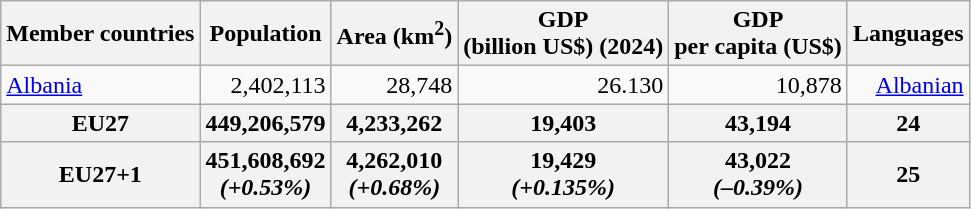<table class="wikitable" style="text-align:right;">
<tr>
<th>Member countries</th>
<th>Population</th>
<th>Area (km<sup>2</sup>)</th>
<th>GDP <br>(billion US$) (2024)</th>
<th>GDP <br>per capita (US$)</th>
<th>Languages</th>
</tr>
<tr>
<td style="text-align:left;"> <a href='#'>Albania</a></td>
<td>2,402,113 </td>
<td>28,748</td>
<td>26.130 </td>
<td>10,878</td>
<td><a href='#'>Albanian</a></td>
</tr>
<tr>
<th>EU27</th>
<th>449,206,579 </th>
<th>4,233,262</th>
<th>19,403 </th>
<th>43,194</th>
<th>24</th>
</tr>
<tr>
<th>EU27+1</th>
<th>451,608,692 <br> <em>(+0.53%)</em></th>
<th>4,262,010 <br> <em>(+0.68%)</em></th>
<th>19,429 <br> <em>(+0.135%)</em></th>
<th>43,022 <br> <em>(–0.39%)</em></th>
<th>25</th>
</tr>
</table>
